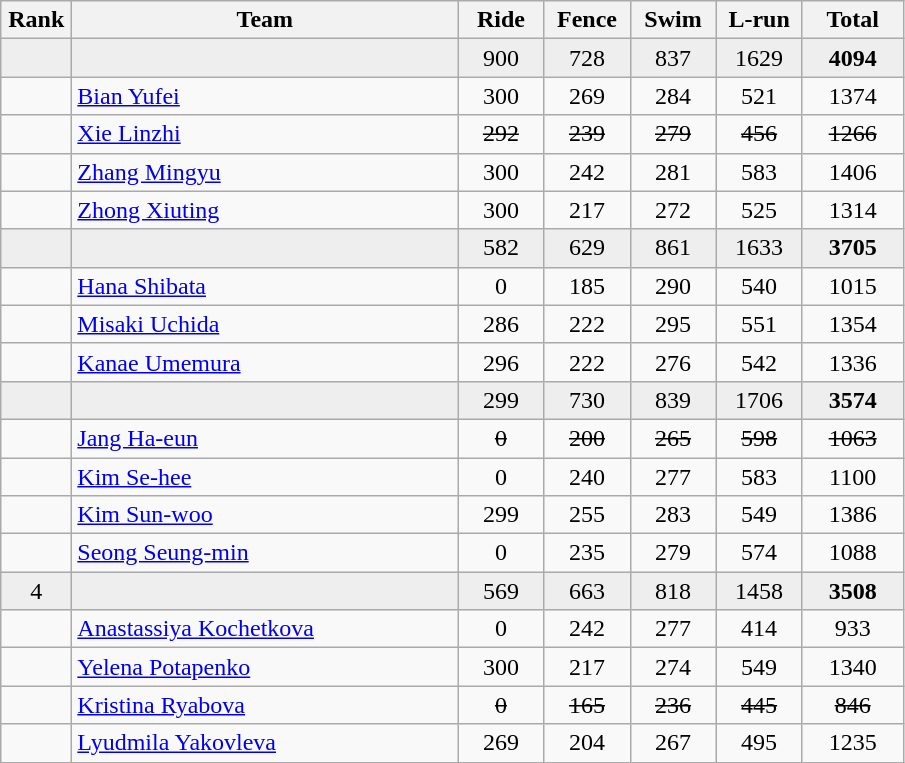<table class=wikitable style="text-align:center">
<tr>
<th width=40>Rank</th>
<th width=250>Team</th>
<th width=50>Ride</th>
<th width=50>Fence</th>
<th width=50>Swim</th>
<th width=50>L-run</th>
<th width=60>Total</th>
</tr>
<tr bgcolor=eeeeee>
<td></td>
<td align=left></td>
<td>900</td>
<td>728</td>
<td>837</td>
<td>1629</td>
<td><strong>4094</strong></td>
</tr>
<tr>
<td></td>
<td align=left><a href='#'>Bian Yufei</a></td>
<td>300</td>
<td>269</td>
<td>284</td>
<td>521</td>
<td>1374</td>
</tr>
<tr>
<td></td>
<td align=left><a href='#'>Xie Linzhi</a></td>
<td><s>292</s></td>
<td><s>239</s></td>
<td><s>279</s></td>
<td><s>456</s></td>
<td><s>1266</s></td>
</tr>
<tr>
<td></td>
<td align=left><a href='#'>Zhang Mingyu</a></td>
<td>300</td>
<td>242</td>
<td>281</td>
<td>583</td>
<td>1406</td>
</tr>
<tr>
<td></td>
<td align=left><a href='#'>Zhong Xiuting</a></td>
<td>300</td>
<td>217</td>
<td>272</td>
<td>525</td>
<td>1314</td>
</tr>
<tr bgcolor=eeeeee>
<td></td>
<td align=left></td>
<td>582</td>
<td>629</td>
<td>861</td>
<td>1633</td>
<td><strong>3705</strong></td>
</tr>
<tr>
<td></td>
<td align=left><a href='#'>Hana Shibata</a></td>
<td>0</td>
<td>185</td>
<td>290</td>
<td>540</td>
<td>1015</td>
</tr>
<tr>
<td></td>
<td align=left><a href='#'>Misaki Uchida</a></td>
<td>286</td>
<td>222</td>
<td>295</td>
<td>551</td>
<td>1354</td>
</tr>
<tr>
<td></td>
<td align=left><a href='#'>Kanae Umemura</a></td>
<td>296</td>
<td>222</td>
<td>276</td>
<td>542</td>
<td>1336</td>
</tr>
<tr bgcolor=eeeeee>
<td></td>
<td align=left></td>
<td>299</td>
<td>730</td>
<td>839</td>
<td>1706</td>
<td><strong>3574</strong></td>
</tr>
<tr>
<td></td>
<td align=left><a href='#'>Jang Ha-eun</a></td>
<td><s>0</s></td>
<td><s>200</s></td>
<td><s>265</s></td>
<td><s>598</s></td>
<td><s>1063</s></td>
</tr>
<tr>
<td></td>
<td align=left><a href='#'>Kim Se-hee</a></td>
<td>0</td>
<td>240</td>
<td>277</td>
<td>583</td>
<td>1100</td>
</tr>
<tr>
<td></td>
<td align=left><a href='#'>Kim Sun-woo</a></td>
<td>299</td>
<td>255</td>
<td>283</td>
<td>549</td>
<td>1386</td>
</tr>
<tr>
<td></td>
<td align=left><a href='#'>Seong Seung-min</a></td>
<td>0</td>
<td>235</td>
<td>279</td>
<td>574</td>
<td>1088</td>
</tr>
<tr bgcolor=eeeeee>
<td>4</td>
<td align=left></td>
<td>569</td>
<td>663</td>
<td>818</td>
<td>1458</td>
<td><strong>3508</strong></td>
</tr>
<tr>
<td></td>
<td align=left><a href='#'>Anastassiya Kochetkova</a></td>
<td>0</td>
<td>242</td>
<td>277</td>
<td>414</td>
<td>933</td>
</tr>
<tr>
<td></td>
<td align=left><a href='#'>Yelena Potapenko</a></td>
<td>300</td>
<td>217</td>
<td>274</td>
<td>549</td>
<td>1340</td>
</tr>
<tr>
<td></td>
<td align=left><a href='#'>Kristina Ryabova</a></td>
<td><s>0</s></td>
<td><s>165</s></td>
<td><s>236</s></td>
<td><s>445</s></td>
<td><s>846</s></td>
</tr>
<tr>
<td></td>
<td align=left><a href='#'>Lyudmila Yakovleva</a></td>
<td>269</td>
<td>204</td>
<td>267</td>
<td>495</td>
<td>1235</td>
</tr>
</table>
